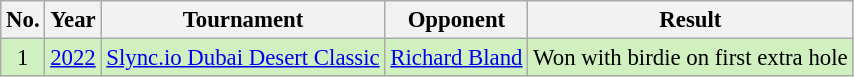<table class="wikitable" style="font-size:95%;">
<tr>
<th>No.</th>
<th>Year</th>
<th>Tournament</th>
<th>Opponent</th>
<th>Result</th>
</tr>
<tr style="background:#D0F0C0;">
<td align=center>1</td>
<td><a href='#'>2022</a></td>
<td><a href='#'>Slync.io Dubai Desert Classic</a></td>
<td> <a href='#'>Richard Bland</a></td>
<td>Won with birdie on first extra hole</td>
</tr>
</table>
